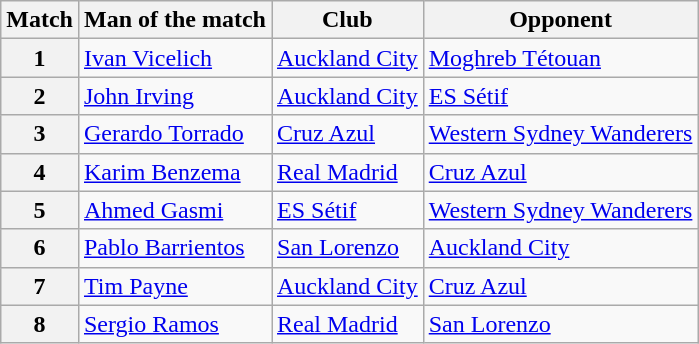<table class="wikitable sortable">
<tr>
<th>Match</th>
<th>Man of the match</th>
<th>Club</th>
<th>Opponent</th>
</tr>
<tr>
<th>1</th>
<td> <a href='#'>Ivan Vicelich</a></td>
<td> <a href='#'>Auckland City</a></td>
<td> <a href='#'>Moghreb Tétouan</a></td>
</tr>
<tr>
<th>2</th>
<td> <a href='#'>John Irving</a></td>
<td> <a href='#'>Auckland City</a></td>
<td> <a href='#'>ES Sétif</a></td>
</tr>
<tr>
<th>3</th>
<td> <a href='#'>Gerardo Torrado</a></td>
<td> <a href='#'>Cruz Azul</a></td>
<td> <a href='#'>Western Sydney Wanderers</a></td>
</tr>
<tr>
<th>4</th>
<td> <a href='#'>Karim Benzema</a></td>
<td> <a href='#'>Real Madrid</a></td>
<td> <a href='#'>Cruz Azul</a></td>
</tr>
<tr>
<th>5</th>
<td> <a href='#'>Ahmed Gasmi</a></td>
<td> <a href='#'>ES Sétif</a></td>
<td> <a href='#'>Western Sydney Wanderers</a></td>
</tr>
<tr>
<th>6</th>
<td> <a href='#'>Pablo Barrientos</a></td>
<td> <a href='#'>San Lorenzo</a></td>
<td> <a href='#'>Auckland City</a></td>
</tr>
<tr>
<th>7</th>
<td> <a href='#'>Tim Payne</a></td>
<td> <a href='#'>Auckland City</a></td>
<td> <a href='#'>Cruz Azul</a></td>
</tr>
<tr>
<th>8</th>
<td> <a href='#'>Sergio Ramos</a></td>
<td> <a href='#'>Real Madrid</a></td>
<td> <a href='#'>San Lorenzo</a></td>
</tr>
</table>
